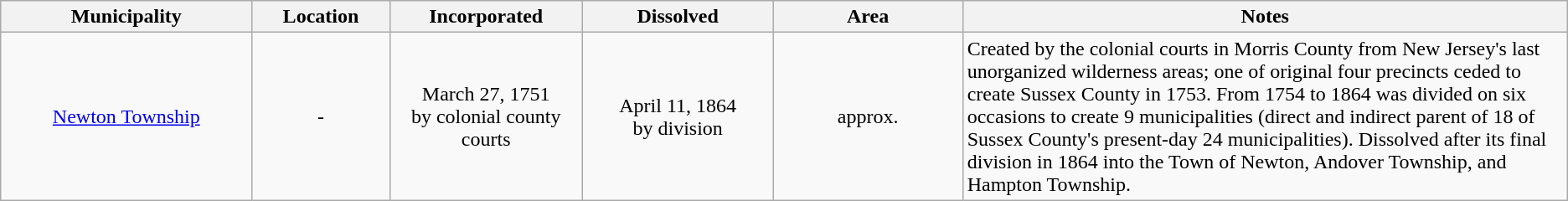<table class="wikitable" border="1" style="text-align:center">
<tr>
<th scope=col width=200>Municipality</th>
<th scope=col width=105>Location</th>
<th scope=col width=150>Incorporated</th>
<th scope=col width=150>Dissolved</th>
<th scope=col width=150>Area</th>
<th scope=col width=500>Notes</th>
</tr>
<tr>
<td><a href='#'>Newton Township</a></td>
<td>-</td>
<td>March 27, 1751<br>by colonial county courts</td>
<td>April 11, 1864<br>by division</td>
<td>approx. </td>
<td align=left>Created by the colonial courts in Morris County from New Jersey's last unorganized wilderness areas; one of original four precincts ceded to create Sussex County in 1753. From 1754 to 1864 was divided on six occasions to create 9 municipalities (direct and indirect parent of 18 of Sussex County's present-day 24 municipalities). Dissolved after its final division in 1864 into the Town of Newton, Andover Township, and Hampton Township.</td>
</tr>
</table>
